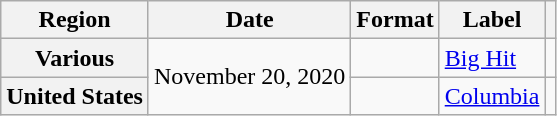<table class="wikitable plainrowheaders">
<tr>
<th scope="col">Region</th>
<th scope="col">Date</th>
<th scope="col">Format</th>
<th scope="col">Label</th>
<th scope="col"></th>
</tr>
<tr>
<th scope="row">Various</th>
<td rowspan="2">November 20, 2020</td>
<td></td>
<td><a href='#'>Big Hit</a></td>
<td style="text-align: center;"></td>
</tr>
<tr>
<th scope="row">United States</th>
<td></td>
<td><a href='#'>Columbia</a></td>
<td style="text-align: center;"></td>
</tr>
</table>
